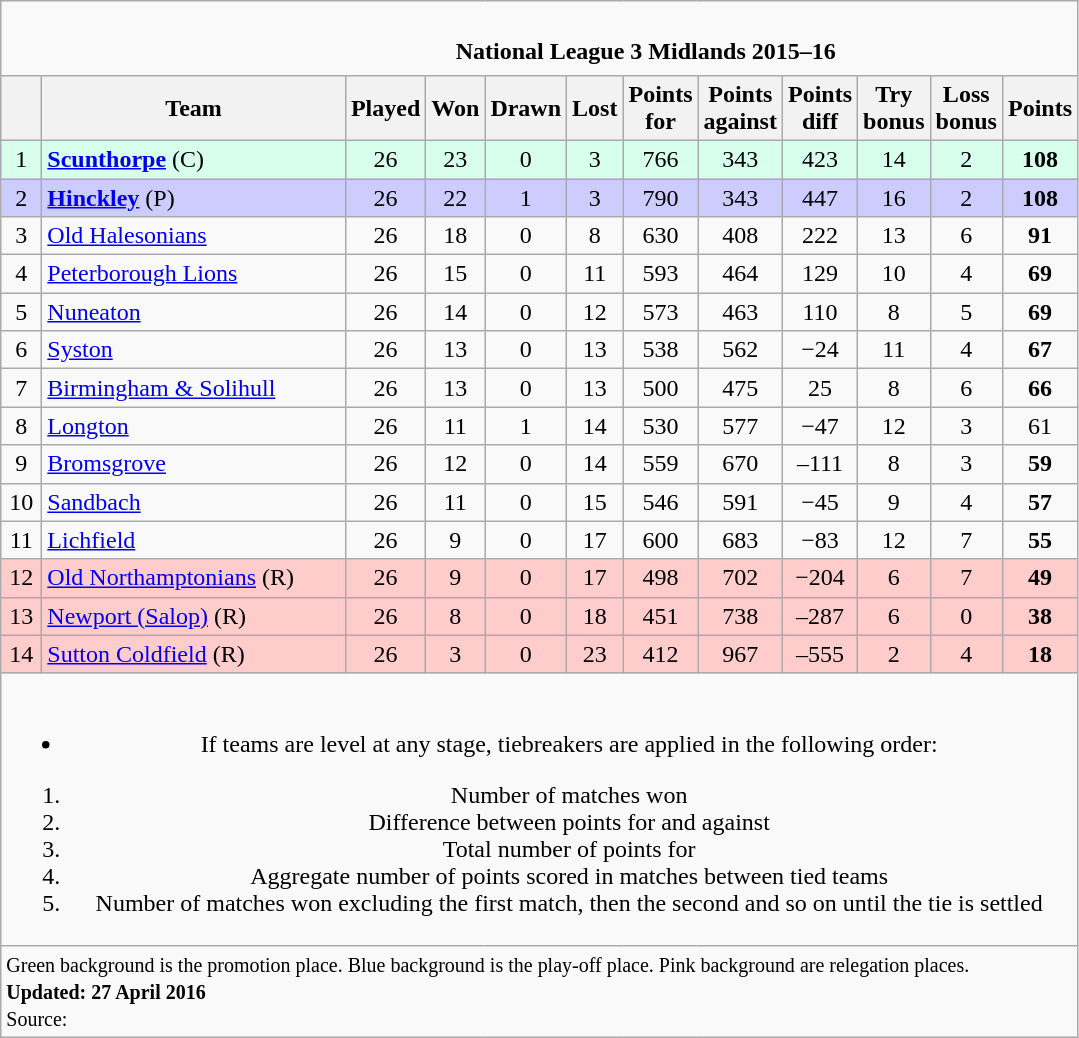<table class="wikitable" style="text-align: center;">
<tr>
<td colspan="15" cellpadding="0" cellspacing="0"><br><table border="0" width="100%" cellpadding="0" cellspacing="0">
<tr>
<td width=20% style="border:0px"></td>
<td style="border:0px"><strong>National League 3 Midlands 2015–16</strong></td>
</tr>
</table>
</td>
</tr>
<tr>
<th bgcolor="#efefef" width="20"></th>
<th bgcolor="#efefef" width="195">Team</th>
<th bgcolor="#efefef" width="20">Played</th>
<th bgcolor="#efefef" width="20">Won</th>
<th bgcolor="#efefef" width="20">Drawn</th>
<th bgcolor="#efefef" width="20">Lost</th>
<th bgcolor="#efefef" width="25">Points for</th>
<th bgcolor="#efefef" width="20">Points against</th>
<th bgcolor="#efefef" width="20">Points diff</th>
<th bgcolor="#efefef" width="20">Try bonus</th>
<th bgcolor="#efefef" width="20">Loss bonus</th>
<th bgcolor="#efefef" width="20">Points</th>
</tr>
<tr bgcolor=#d8ffeb align=center>
<td>1</td>
<td style="text-align:left;"><strong><a href='#'>Scunthorpe</a></strong> (C)</td>
<td>26</td>
<td>23</td>
<td>0</td>
<td>3</td>
<td>766</td>
<td>343</td>
<td>423</td>
<td>14</td>
<td>2</td>
<td><strong>108</strong></td>
</tr>
<tr bgcolor=#ccccff align=center>
<td>2</td>
<td style="text-align:left;"><strong><a href='#'>Hinckley</a></strong> (P)</td>
<td>26</td>
<td>22</td>
<td>1</td>
<td>3</td>
<td>790</td>
<td>343</td>
<td>447</td>
<td>16</td>
<td>2</td>
<td><strong>108</strong></td>
</tr>
<tr>
<td>3</td>
<td style="text-align:left;"><a href='#'>Old Halesonians</a></td>
<td>26</td>
<td>18</td>
<td>0</td>
<td>8</td>
<td>630</td>
<td>408</td>
<td>222</td>
<td>13</td>
<td>6</td>
<td><strong>91</strong></td>
</tr>
<tr>
<td>4</td>
<td style="text-align:left;"><a href='#'>Peterborough Lions</a></td>
<td>26</td>
<td>15</td>
<td>0</td>
<td>11</td>
<td>593</td>
<td>464</td>
<td>129</td>
<td>10</td>
<td>4</td>
<td><strong>69</strong></td>
</tr>
<tr>
<td>5</td>
<td style="text-align:left;"><a href='#'>Nuneaton</a></td>
<td>26</td>
<td>14</td>
<td>0</td>
<td>12</td>
<td>573</td>
<td>463</td>
<td>110</td>
<td>8</td>
<td>5</td>
<td><strong>69</strong></td>
</tr>
<tr>
<td>6</td>
<td style="text-align:left;"><a href='#'>Syston</a></td>
<td>26</td>
<td>13</td>
<td>0</td>
<td>13</td>
<td>538</td>
<td>562</td>
<td>−24</td>
<td>11</td>
<td>4</td>
<td><strong>67</strong></td>
</tr>
<tr>
<td>7</td>
<td style="text-align:left;"><a href='#'>Birmingham & Solihull</a></td>
<td>26</td>
<td>13</td>
<td>0</td>
<td>13</td>
<td>500</td>
<td>475</td>
<td>25</td>
<td>8</td>
<td>6</td>
<td><strong>66</strong></td>
</tr>
<tr>
<td>8</td>
<td style="text-align:left;"><a href='#'>Longton</a></td>
<td>26</td>
<td>11</td>
<td>1</td>
<td>14</td>
<td>530</td>
<td>577</td>
<td>−47</td>
<td>12</td>
<td>3</td>
<td>61</td>
</tr>
<tr>
<td>9</td>
<td style="text-align:left;"><a href='#'>Bromsgrove</a></td>
<td>26</td>
<td>12</td>
<td>0</td>
<td>14</td>
<td>559</td>
<td>670</td>
<td>–111</td>
<td>8</td>
<td>3</td>
<td><strong>59</strong></td>
</tr>
<tr>
<td>10</td>
<td style="text-align:left;"><a href='#'>Sandbach</a></td>
<td>26</td>
<td>11</td>
<td>0</td>
<td>15</td>
<td>546</td>
<td>591</td>
<td>−45</td>
<td>9</td>
<td>4</td>
<td><strong>57</strong></td>
</tr>
<tr>
<td>11</td>
<td style="text-align:left;"><a href='#'>Lichfield</a></td>
<td>26</td>
<td>9</td>
<td>0</td>
<td>17</td>
<td>600</td>
<td>683</td>
<td>−83</td>
<td>12</td>
<td>7</td>
<td><strong>55</strong></td>
</tr>
<tr bgcolor=#ffcccc align=center>
<td>12</td>
<td style="text-align:left;"><a href='#'>Old Northamptonians</a> (R)</td>
<td>26</td>
<td>9</td>
<td>0</td>
<td>17</td>
<td>498</td>
<td>702</td>
<td>−204</td>
<td>6</td>
<td>7</td>
<td><strong>49</strong></td>
</tr>
<tr bgcolor=#ffcccc align=center>
<td>13</td>
<td style="text-align:left;"><a href='#'>Newport (Salop)</a> (R)</td>
<td>26</td>
<td>8</td>
<td>0</td>
<td>18</td>
<td>451</td>
<td>738</td>
<td>–287</td>
<td>6</td>
<td>0</td>
<td><strong>38</strong></td>
</tr>
<tr bgcolor=#ffcccc align=center>
<td>14</td>
<td style="text-align:left;"><a href='#'>Sutton Coldfield</a> (R)</td>
<td>26</td>
<td>3</td>
<td>0</td>
<td>23</td>
<td>412</td>
<td>967</td>
<td>–555</td>
<td>2</td>
<td>4</td>
<td><strong>18</strong></td>
</tr>
<tr>
<td colspan="15"><br><ul><li>If teams are level at any stage, tiebreakers are applied in the following order:</li></ul><ol><li>Number of matches won</li><li>Difference between points for and against</li><li>Total number of points for</li><li>Aggregate number of points scored in matches between tied teams</li><li>Number of matches won excluding the first match, then the second and so on until the tie is settled</li></ol></td>
</tr>
<tr | style="text-align:left;" |>
<td colspan="15" style="border:0px"><small><span>Green background</span> is the promotion place. <span>Blue background</span> is the play-off place. <span>Pink background</span> are relegation places.<br><strong>Updated: 27 April 2016</strong><br>Source: </small></td>
</tr>
</table>
